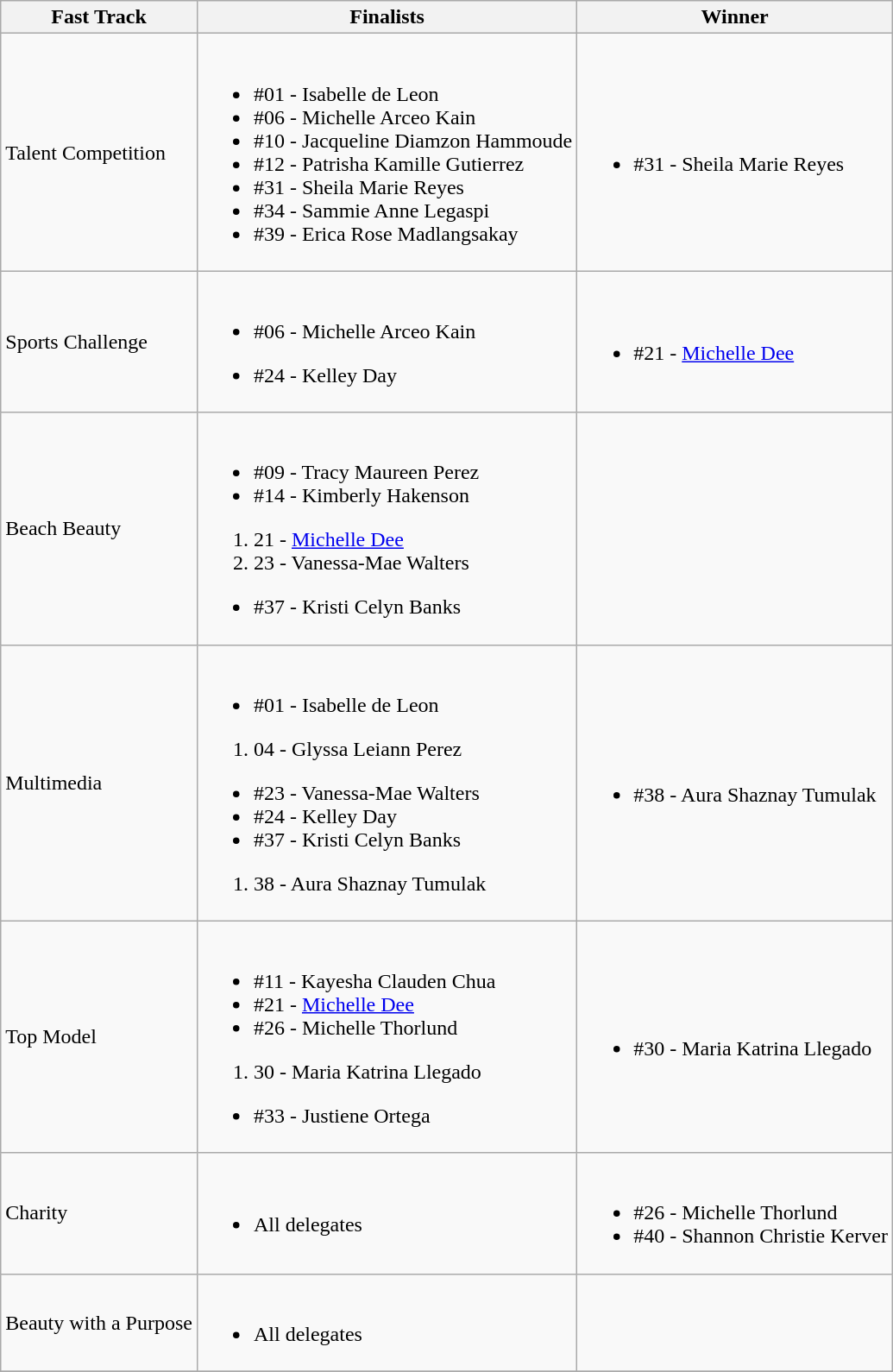<table class="wikitable">
<tr>
<th>Fast Track</th>
<th>Finalists</th>
<th>Winner</th>
</tr>
<tr>
<td>Talent Competition</td>
<td><br><ul><li>#01 - Isabelle de Leon</li><li>#06 - Michelle Arceo Kain</li><li>#10 - Jacqueline Diamzon Hammoude</li><li>#12 - Patrisha Kamille Gutierrez</li><li>#31 - Sheila Marie Reyes</li><li>#34 - Sammie Anne Legaspi</li><li>#39 - Erica Rose Madlangsakay</li></ul></td>
<td><br><ul><li>#31 - Sheila Marie Reyes</li></ul></td>
</tr>
<tr>
<td>Sports Challenge</td>
<td><br><ul><li>#06 - Michelle Arceo Kain</li></ul><ul><li>#24 - Kelley Day</li></ul></td>
<td><br><ul><li>#21 - <a href='#'>Michelle Dee</a></li></ul></td>
</tr>
<tr>
<td>Beach Beauty</td>
<td><br><ul><li>#09 - Tracy Maureen Perez</li><li>#14 - Kimberly Hakenson</li></ul><ol><li>21 - <a href='#'>Michelle Dee</a></li><li>23 - Vanessa-Mae Walters</li></ol><ul><li>#37 - Kristi Celyn Banks</li></ul></td>
<td><br></td>
</tr>
<tr>
<td>Multimedia</td>
<td><br><ul><li>#01 - Isabelle de Leon</li></ul><ol><li>04 - Glyssa Leiann Perez</li></ol><ul><li>#23 - Vanessa-Mae Walters</li><li>#24 - Kelley Day</li><li>#37 - Kristi Celyn Banks</li></ul><ol><li>38 - Aura Shaznay Tumulak</li></ol></td>
<td><br><ul><li>#38 - Aura Shaznay Tumulak</li></ul></td>
</tr>
<tr>
<td>Top Model</td>
<td><br><ul><li>#11 - Kayesha Clauden Chua</li><li>#21 - <a href='#'>Michelle Dee</a></li><li>#26 - Michelle Thorlund</li></ul><ol><li>30 - Maria Katrina Llegado</li></ol><ul><li>#33 - Justiene Ortega</li></ul></td>
<td><br><ul><li>#30 - Maria Katrina Llegado</li></ul></td>
</tr>
<tr>
<td>Charity</td>
<td><br><ul><li>All delegates</li></ul></td>
<td><br><ul><li>#26 - Michelle Thorlund</li><li>#40 - Shannon Christie Kerver</li></ul></td>
</tr>
<tr>
<td>Beauty with a Purpose</td>
<td><br><ul><li>All delegates</li></ul></td>
<td><br></td>
</tr>
<tr>
</tr>
</table>
